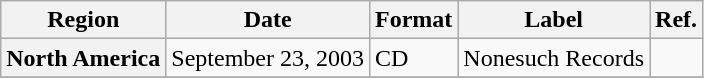<table class="wikitable plainrowheaders">
<tr>
<th scope="col">Region</th>
<th scope="col">Date</th>
<th scope="col">Format</th>
<th scope="col">Label</th>
<th scope="col">Ref.</th>
</tr>
<tr>
<th scope="row">North America</th>
<td>September 23, 2003</td>
<td>CD</td>
<td>Nonesuch Records</td>
<td></td>
</tr>
<tr>
</tr>
</table>
